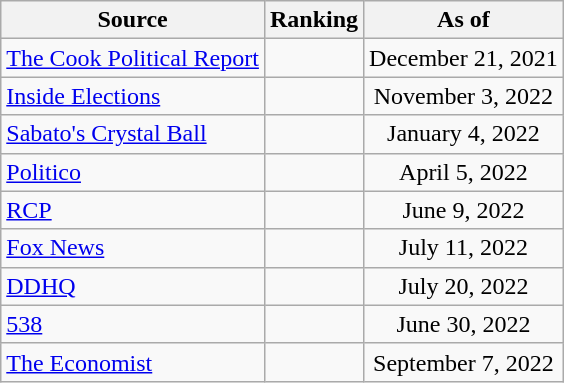<table class="wikitable" style="text-align:center">
<tr>
<th>Source</th>
<th>Ranking</th>
<th>As of</th>
</tr>
<tr>
<td align=left><a href='#'>The Cook Political Report</a></td>
<td></td>
<td>December 21, 2021</td>
</tr>
<tr>
<td align=left><a href='#'>Inside Elections</a></td>
<td></td>
<td>November 3, 2022</td>
</tr>
<tr>
<td align=left><a href='#'>Sabato's Crystal Ball</a></td>
<td></td>
<td>January 4, 2022</td>
</tr>
<tr>
<td align=left><a href='#'>Politico</a></td>
<td></td>
<td>April 5, 2022</td>
</tr>
<tr>
<td align="left"><a href='#'>RCP</a></td>
<td></td>
<td>June 9, 2022</td>
</tr>
<tr>
<td align=left><a href='#'>Fox News</a></td>
<td></td>
<td>July 11, 2022</td>
</tr>
<tr>
<td align="left"><a href='#'>DDHQ</a></td>
<td></td>
<td>July 20, 2022</td>
</tr>
<tr>
<td align="left"><a href='#'>538</a></td>
<td></td>
<td>June 30, 2022</td>
</tr>
<tr>
<td align="left"><a href='#'>The Economist</a></td>
<td></td>
<td>September 7, 2022</td>
</tr>
</table>
